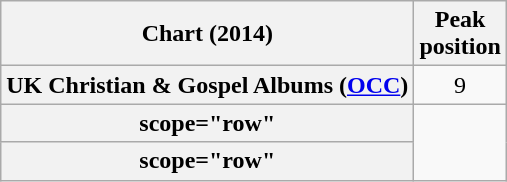<table class="wikitable sortable plainrowheaders">
<tr>
<th scope="col">Chart (2014)</th>
<th scope="col">Peak<br>position</th>
</tr>
<tr>
<th scope="row">UK Christian & Gospel Albums (<a href='#'>OCC</a>)</th>
<td align="center">9</td>
</tr>
<tr>
<th>scope="row" </th>
</tr>
<tr>
<th>scope="row" </th>
</tr>
</table>
